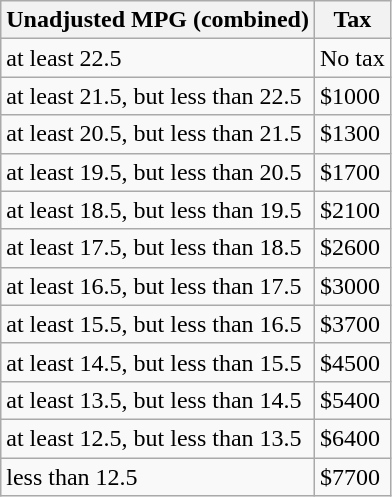<table class=wikitable>
<tr>
<th>Unadjusted MPG (combined)</th>
<th>Tax</th>
</tr>
<tr>
<td>at least 22.5</td>
<td>No tax</td>
</tr>
<tr>
<td>at least 21.5, but less than 22.5</td>
<td>$1000</td>
</tr>
<tr>
<td>at least 20.5, but less than 21.5</td>
<td>$1300</td>
</tr>
<tr>
<td>at least 19.5, but less than 20.5</td>
<td>$1700</td>
</tr>
<tr>
<td>at least 18.5, but less than 19.5</td>
<td>$2100</td>
</tr>
<tr>
<td>at least 17.5, but less than 18.5</td>
<td>$2600</td>
</tr>
<tr>
<td>at least 16.5, but less than 17.5</td>
<td>$3000</td>
</tr>
<tr>
<td>at least 15.5, but less than 16.5</td>
<td>$3700</td>
</tr>
<tr>
<td>at least 14.5, but less than 15.5</td>
<td>$4500</td>
</tr>
<tr>
<td>at least 13.5, but less than 14.5</td>
<td>$5400</td>
</tr>
<tr>
<td>at least 12.5, but less than 13.5</td>
<td>$6400</td>
</tr>
<tr>
<td>less than 12.5</td>
<td>$7700</td>
</tr>
</table>
